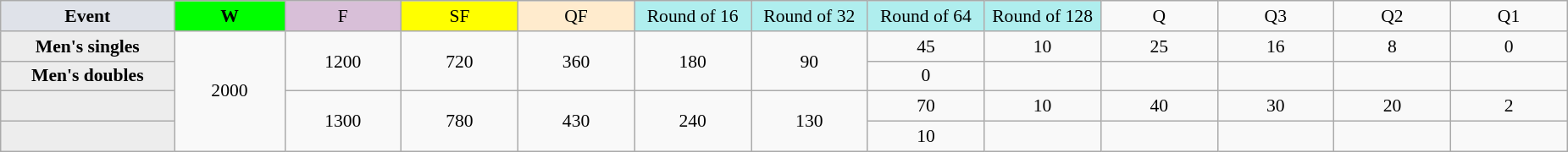<table class="wikitable" style="font-size:90%;text-align:center">
<tr>
<td style="width:130px; background:#dfe2e9;"><strong>Event</strong></td>
<td style="width:80px; background:lime;"><strong> W </strong></td>
<td style="width:85px; background:thistle;">F</td>
<td style="width:85px; background:#ff0;">SF</td>
<td style="width:85px; background:#ffebcd;">QF</td>
<td style="width:85px; background:#afeeee;">Round of 16</td>
<td style="width:85px; background:#afeeee;">Round of 32</td>
<td style="width:85px; background:#afeeee;">Round of 64</td>
<td style="width:85px; background:#afeeee;">Round of 128</td>
<td style="width:85px;">Q</td>
<td style="width:85px;">Q3</td>
<td style="width:85px;">Q2</td>
<td style="width:85px;">Q1</td>
</tr>
<tr>
<th style="background:#ededed;">Men's singles</th>
<td rowspan="4">2000</td>
<td rowspan="2">1200</td>
<td rowspan="2">720</td>
<td rowspan="2">360</td>
<td rowspan="2">180</td>
<td rowspan="2">90</td>
<td>45</td>
<td>10</td>
<td>25</td>
<td>16</td>
<td>8</td>
<td>0</td>
</tr>
<tr>
<th style="background:#ededed;">Men's doubles</th>
<td>0</td>
<td></td>
<td></td>
<td></td>
<td></td>
<td></td>
</tr>
<tr>
<th style="background:#ededed;"></th>
<td rowspan="2">1300</td>
<td rowspan="2">780</td>
<td rowspan="2">430</td>
<td rowspan="2">240</td>
<td rowspan="2">130</td>
<td>70</td>
<td>10</td>
<td>40</td>
<td>30</td>
<td>20</td>
<td>2</td>
</tr>
<tr>
<th style="background:#ededed;"></th>
<td>10</td>
<td></td>
<td></td>
<td></td>
<td></td>
<td></td>
</tr>
</table>
